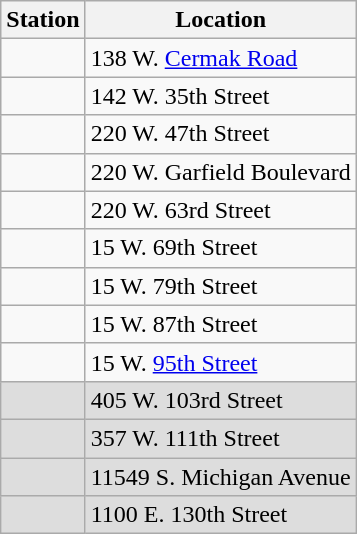<table class="wikitable">
<tr>
<th>Station</th>
<th>Location</th>
</tr>
<tr>
<td> </td>
<td>138 W. <a href='#'>Cermak Road</a></td>
</tr>
<tr>
<td>  </td>
<td>142 W. 35th Street</td>
</tr>
<tr>
<td> </td>
<td>220 W. 47th Street</td>
</tr>
<tr>
<td> </td>
<td>220 W. Garfield Boulevard</td>
</tr>
<tr>
<td> </td>
<td>220 W. 63rd Street</td>
</tr>
<tr>
<td> </td>
<td>15 W. 69th Street</td>
</tr>
<tr>
<td> </td>
<td>15 W. 79th Street</td>
</tr>
<tr>
<td> </td>
<td>15 W. 87th Street</td>
</tr>
<tr>
<td> </td>
<td>15 W. <a href='#'>95th Street</a></td>
</tr>
<tr style="background-color: #ddd">
<td> </td>
<td>405 W. 103rd Street</td>
</tr>
<tr style="background-color: #ddd">
<td> </td>
<td>357 W. 111th Street</td>
</tr>
<tr style="background-color: #ddd">
<td> </td>
<td>11549 S. Michigan Avenue</td>
</tr>
<tr style="background-color: #ddd">
<td> </td>
<td>1100 E. 130th Street</td>
</tr>
</table>
